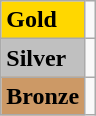<table class="wikitable">
<tr>
<td bgcolor="gold"><strong>Gold</strong></td>
<td></td>
</tr>
<tr>
<td bgcolor="silver"><strong>Silver</strong></td>
<td></td>
</tr>
<tr>
<td bgcolor="CC9966"><strong>Bronze</strong></td>
<td></td>
</tr>
</table>
